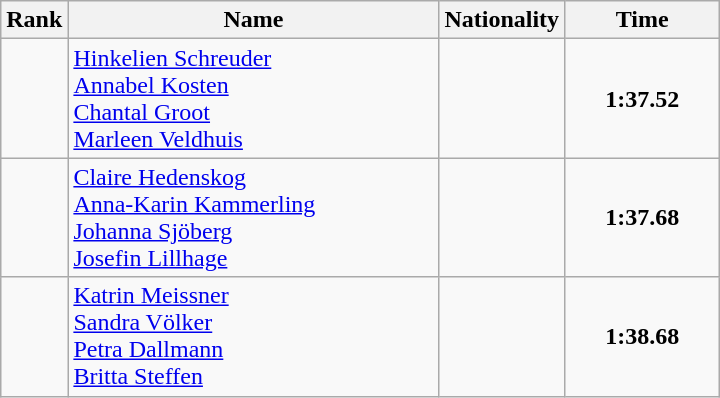<table class="wikitable">
<tr>
<th>Rank</th>
<th style="width: 15em">Name</th>
<th>Nationality</th>
<th style="width: 6em">Time</th>
</tr>
<tr>
<td align="center"></td>
<td><a href='#'>Hinkelien Schreuder</a><br><a href='#'>Annabel Kosten</a><br><a href='#'>Chantal Groot</a><br><a href='#'>Marleen Veldhuis</a></td>
<td></td>
<td align="center"><strong>1:37.52</strong></td>
</tr>
<tr>
<td align="center"></td>
<td><a href='#'>Claire Hedenskog</a><br><a href='#'>Anna-Karin Kammerling</a><br><a href='#'>Johanna Sjöberg</a><br><a href='#'>Josefin Lillhage</a></td>
<td></td>
<td align="center"><strong>1:37.68</strong></td>
</tr>
<tr>
<td align="center"></td>
<td><a href='#'>Katrin Meissner</a><br><a href='#'>Sandra Völker</a><br><a href='#'>Petra Dallmann</a><br><a href='#'>Britta Steffen</a></td>
<td></td>
<td align="center"><strong>1:38.68</strong></td>
</tr>
</table>
